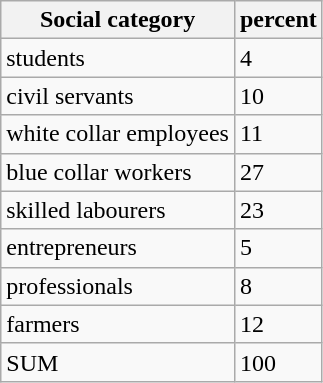<table class="wikitable">
<tr>
<th>Social category</th>
<th>percent</th>
</tr>
<tr>
<td>students</td>
<td>4</td>
</tr>
<tr>
<td>civil servants</td>
<td>10</td>
</tr>
<tr>
<td>white collar employees</td>
<td>11</td>
</tr>
<tr>
<td>blue collar workers</td>
<td>27</td>
</tr>
<tr>
<td>skilled labourers</td>
<td>23</td>
</tr>
<tr>
<td>entrepreneurs</td>
<td>5</td>
</tr>
<tr>
<td>professionals</td>
<td>8</td>
</tr>
<tr>
<td>farmers</td>
<td>12</td>
</tr>
<tr>
<td>SUM</td>
<td>100</td>
</tr>
</table>
